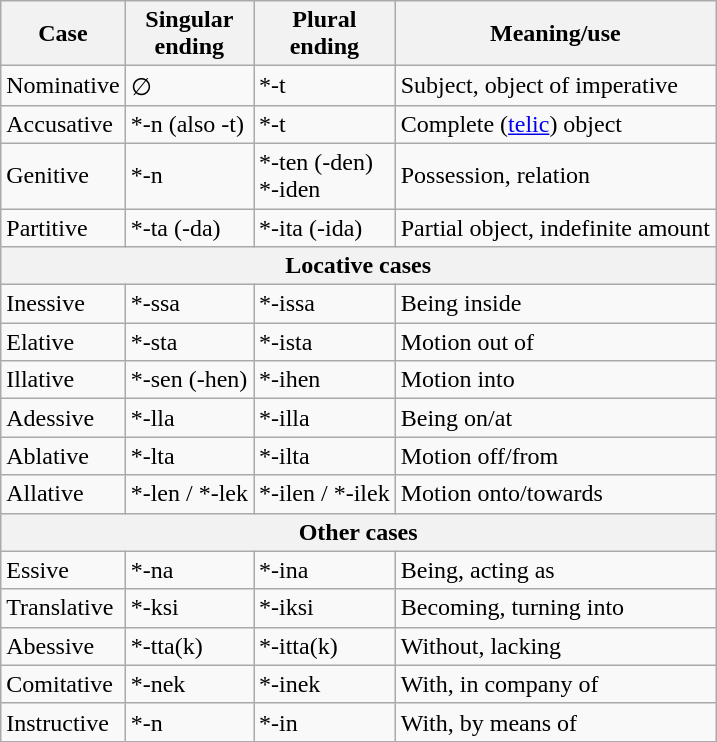<table class="wikitable">
<tr>
<th>Case</th>
<th>Singular<br>ending</th>
<th>Plural<br>ending</th>
<th>Meaning/use</th>
</tr>
<tr>
<td>Nominative</td>
<td>∅</td>
<td>*-t</td>
<td>Subject, object of imperative</td>
</tr>
<tr>
<td>Accusative</td>
<td>*-n (also -t)</td>
<td>*-t</td>
<td>Complete (<a href='#'>telic</a>) object</td>
</tr>
<tr>
<td>Genitive</td>
<td>*-n</td>
<td>*-ten (-den)<br>*-iden</td>
<td>Possession, relation</td>
</tr>
<tr>
<td>Partitive</td>
<td>*-ta (-da)</td>
<td>*-ita (-ida)</td>
<td>Partial object, indefinite amount</td>
</tr>
<tr>
<th colspan="4">Locative cases</th>
</tr>
<tr>
<td>Inessive</td>
<td>*-ssa</td>
<td>*-issa</td>
<td>Being inside</td>
</tr>
<tr>
<td>Elative</td>
<td>*-sta</td>
<td>*-ista</td>
<td>Motion out of</td>
</tr>
<tr>
<td>Illative</td>
<td>*-sen (-hen)</td>
<td>*-ihen</td>
<td>Motion into</td>
</tr>
<tr>
<td>Adessive</td>
<td>*-lla</td>
<td>*-illa</td>
<td>Being on/at</td>
</tr>
<tr>
<td>Ablative</td>
<td>*-lta</td>
<td>*-ilta</td>
<td>Motion off/from</td>
</tr>
<tr>
<td>Allative</td>
<td>*-len / *-lek</td>
<td>*-ilen / *-ilek</td>
<td>Motion onto/towards</td>
</tr>
<tr>
<th colspan="4">Other cases</th>
</tr>
<tr>
<td>Essive</td>
<td>*-na</td>
<td>*-ina</td>
<td>Being, acting as</td>
</tr>
<tr>
<td>Translative</td>
<td>*-ksi</td>
<td>*-iksi</td>
<td>Becoming, turning into</td>
</tr>
<tr>
<td>Abessive</td>
<td>*-tta(k)</td>
<td>*-itta(k)</td>
<td>Without, lacking</td>
</tr>
<tr>
<td>Comitative</td>
<td>*-nek</td>
<td>*-inek</td>
<td>With, in company of</td>
</tr>
<tr>
<td>Instructive</td>
<td>*-n</td>
<td>*-in</td>
<td>With, by means of</td>
</tr>
</table>
